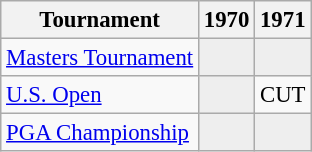<table class="wikitable" style="font-size:95%;text-align:center;">
<tr>
<th>Tournament</th>
<th>1970</th>
<th>1971</th>
</tr>
<tr>
<td align=left><a href='#'>Masters Tournament</a></td>
<td style="background:#eeeeee;"></td>
<td style="background:#eeeeee;"></td>
</tr>
<tr>
<td align=left><a href='#'>U.S. Open</a></td>
<td style="background:#eeeeee;"></td>
<td>CUT</td>
</tr>
<tr>
<td align=left><a href='#'>PGA Championship</a></td>
<td style="background:#eeeeee;"></td>
<td style="background:#eeeeee;"></td>
</tr>
</table>
